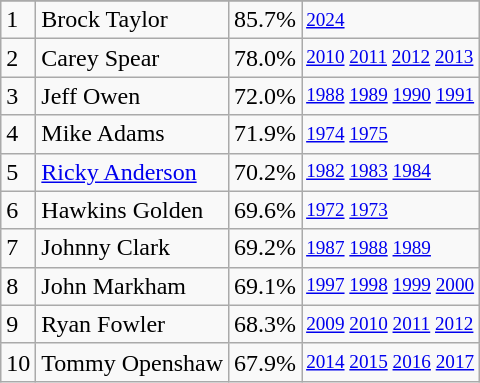<table class="wikitable">
<tr>
</tr>
<tr>
<td>1</td>
<td>Brock Taylor</td>
<td><abbr>85.7%</abbr></td>
<td style="font-size:80%;"><a href='#'>2024</a></td>
</tr>
<tr>
<td>2</td>
<td>Carey Spear</td>
<td><abbr>78.0%</abbr></td>
<td style="font-size:80%;"><a href='#'>2010</a> <a href='#'>2011</a> <a href='#'>2012</a> <a href='#'>2013</a></td>
</tr>
<tr>
<td>3</td>
<td>Jeff Owen</td>
<td><abbr>72.0%</abbr></td>
<td style="font-size:80%;"><a href='#'>1988</a> <a href='#'>1989</a> <a href='#'>1990</a> <a href='#'>1991</a></td>
</tr>
<tr>
<td>4</td>
<td>Mike Adams</td>
<td><abbr>71.9%</abbr></td>
<td style="font-size:80%;"><a href='#'>1974</a> <a href='#'>1975</a></td>
</tr>
<tr>
<td>5</td>
<td><a href='#'>Ricky Anderson</a></td>
<td><abbr>70.2%</abbr></td>
<td style="font-size:80%;"><a href='#'>1982</a> <a href='#'>1983</a> <a href='#'>1984</a></td>
</tr>
<tr>
<td>6</td>
<td>Hawkins Golden</td>
<td><abbr>69.6%</abbr></td>
<td style="font-size:80%;"><a href='#'>1972</a> <a href='#'>1973</a></td>
</tr>
<tr>
<td>7</td>
<td>Johnny Clark</td>
<td><abbr>69.2%</abbr></td>
<td style="font-size:80%;"><a href='#'>1987</a> <a href='#'>1988</a> <a href='#'>1989</a></td>
</tr>
<tr>
<td>8</td>
<td>John Markham</td>
<td><abbr>69.1%</abbr></td>
<td style="font-size:80%;"><a href='#'>1997</a> <a href='#'>1998</a> <a href='#'>1999</a> <a href='#'>2000</a></td>
</tr>
<tr>
<td>9</td>
<td>Ryan Fowler</td>
<td><abbr>68.3%</abbr></td>
<td style="font-size:80%;"><a href='#'>2009</a> <a href='#'>2010</a> <a href='#'>2011</a> <a href='#'>2012</a></td>
</tr>
<tr>
<td>10</td>
<td>Tommy Openshaw</td>
<td><abbr>67.9%</abbr></td>
<td style="font-size:80%;"><a href='#'>2014</a> <a href='#'>2015</a> <a href='#'>2016</a> <a href='#'>2017</a><br></td>
</tr>
</table>
